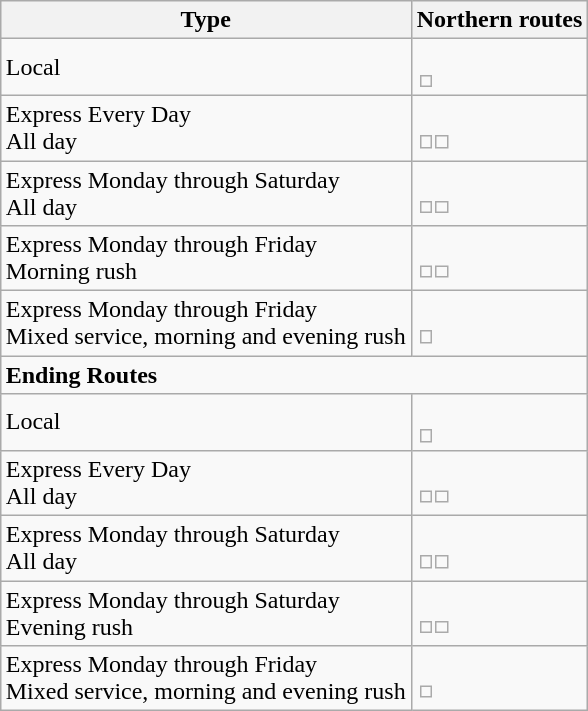<table class="wikitable" style="margin:1em auto;">
<tr>
<th>Type</th>
<th>Northern routes</th>
</tr>
<tr>
<td>Local</td>
<td><br><table style="border:0px;">
<tr>
<td></td>
</tr>
</table>
</td>
</tr>
<tr>
<td>Express Every Day<br>All day</td>
<td><br><table style="border:0px;">
<tr>
<td></td>
<td></td>
</tr>
</table>
</td>
</tr>
<tr>
<td>Express Monday through Saturday<br>All day</td>
<td><br><table style="border:0px;">
<tr>
<td></td>
<td></td>
</tr>
</table>
</td>
</tr>
<tr>
<td>Express Monday through Friday<br>Morning rush</td>
<td><br><table style="border:0px;">
<tr>
<td></td>
<td></td>
</tr>
</table>
</td>
</tr>
<tr>
<td>Express Monday through Friday<br>Mixed service, morning and evening rush</td>
<td><br><table style="border:0px;">
<tr>
<td></td>
</tr>
</table>
</td>
</tr>
<tr>
<td colspan="5"><strong>Ending Routes</strong></td>
</tr>
<tr>
<td>Local</td>
<td><br><table style="border:0px;">
<tr>
<td></td>
</tr>
</table>
</td>
</tr>
<tr>
<td>Express Every Day<br>All day</td>
<td><br><table style="border:0px;">
<tr>
<td></td>
<td></td>
</tr>
</table>
</td>
</tr>
<tr>
<td>Express Monday through Saturday<br>All day</td>
<td><br><table style="border:0px;">
<tr>
<td></td>
<td></td>
</tr>
</table>
</td>
</tr>
<tr>
<td>Express Monday through Saturday<br>Evening rush</td>
<td><br><table style="border:0px;">
<tr>
<td></td>
<td></td>
</tr>
</table>
</td>
</tr>
<tr>
<td>Express Monday through Friday<br>Mixed service, morning and evening rush</td>
<td><br><table style="border:0px;">
<tr>
<td></td>
</tr>
</table>
</td>
</tr>
</table>
